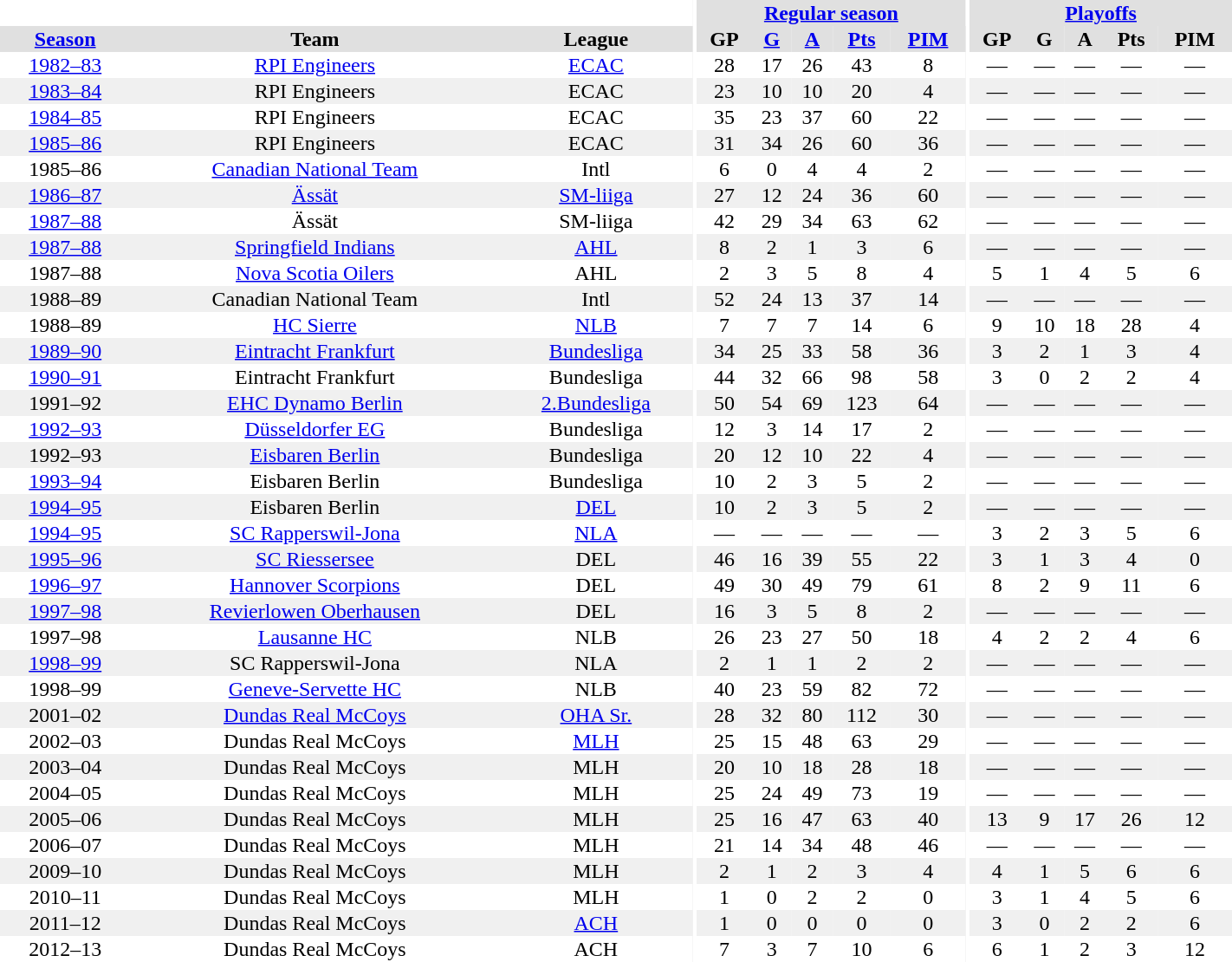<table border="0" cellpadding="1" cellspacing="0" style="text-align:center; width:75%">
<tr bgcolor="#e0e0e0">
<th colspan="3" bgcolor="#ffffff"></th>
<th rowspan="99" bgcolor="#ffffff"></th>
<th colspan="5"><a href='#'>Regular season</a></th>
<th rowspan="99" bgcolor="#ffffff"></th>
<th colspan="5"><a href='#'>Playoffs</a></th>
</tr>
<tr bgcolor="#e0e0e0">
<th><a href='#'>Season</a></th>
<th>Team</th>
<th>League</th>
<th>GP</th>
<th><a href='#'>G</a></th>
<th><a href='#'>A</a></th>
<th><a href='#'>Pts</a></th>
<th><a href='#'>PIM</a></th>
<th>GP</th>
<th>G</th>
<th>A</th>
<th>Pts</th>
<th>PIM</th>
</tr>
<tr ALIGN="center">
<td><a href='#'>1982–83</a></td>
<td><a href='#'>RPI Engineers</a></td>
<td><a href='#'>ECAC</a></td>
<td>28</td>
<td>17</td>
<td>26</td>
<td>43</td>
<td>8</td>
<td>—</td>
<td>—</td>
<td>—</td>
<td>—</td>
<td>—</td>
</tr>
<tr ALIGN="center" bgcolor="#f0f0f0">
<td><a href='#'>1983–84</a></td>
<td>RPI Engineers</td>
<td>ECAC</td>
<td>23</td>
<td>10</td>
<td>10</td>
<td>20</td>
<td>4</td>
<td>—</td>
<td>—</td>
<td>—</td>
<td>—</td>
<td>—</td>
</tr>
<tr ALIGN="center">
<td><a href='#'>1984–85</a></td>
<td>RPI Engineers</td>
<td>ECAC</td>
<td>35</td>
<td>23</td>
<td>37</td>
<td>60</td>
<td>22</td>
<td>—</td>
<td>—</td>
<td>—</td>
<td>—</td>
<td>—</td>
</tr>
<tr ALIGN="center" bgcolor="#f0f0f0">
<td><a href='#'>1985–86</a></td>
<td>RPI Engineers</td>
<td>ECAC</td>
<td>31</td>
<td>34</td>
<td>26</td>
<td>60</td>
<td>36</td>
<td>—</td>
<td>—</td>
<td>—</td>
<td>—</td>
<td>—</td>
</tr>
<tr ALIGN="center">
<td>1985–86</td>
<td><a href='#'>Canadian National Team</a></td>
<td>Intl</td>
<td>6</td>
<td>0</td>
<td>4</td>
<td>4</td>
<td>2</td>
<td>—</td>
<td>—</td>
<td>—</td>
<td>—</td>
<td>—</td>
</tr>
<tr ALIGN="center" bgcolor="#f0f0f0">
<td><a href='#'>1986–87</a></td>
<td><a href='#'>Ässät</a></td>
<td><a href='#'>SM-liiga</a></td>
<td>27</td>
<td>12</td>
<td>24</td>
<td>36</td>
<td>60</td>
<td>—</td>
<td>—</td>
<td>—</td>
<td>—</td>
<td>—</td>
</tr>
<tr ALIGN="center">
<td><a href='#'>1987–88</a></td>
<td>Ässät</td>
<td>SM-liiga</td>
<td>42</td>
<td>29</td>
<td>34</td>
<td>63</td>
<td>62</td>
<td>—</td>
<td>—</td>
<td>—</td>
<td>—</td>
<td>—</td>
</tr>
<tr ALIGN="center" bgcolor="#f0f0f0">
<td><a href='#'>1987–88</a></td>
<td><a href='#'>Springfield Indians</a></td>
<td><a href='#'>AHL</a></td>
<td>8</td>
<td>2</td>
<td>1</td>
<td>3</td>
<td>6</td>
<td>—</td>
<td>—</td>
<td>—</td>
<td>—</td>
<td>—</td>
</tr>
<tr ALIGN="center">
<td>1987–88</td>
<td><a href='#'>Nova Scotia Oilers</a></td>
<td>AHL</td>
<td>2</td>
<td>3</td>
<td>5</td>
<td>8</td>
<td>4</td>
<td>5</td>
<td>1</td>
<td>4</td>
<td>5</td>
<td>6</td>
</tr>
<tr ALIGN="center" bgcolor="#f0f0f0">
<td>1988–89</td>
<td>Canadian National Team</td>
<td>Intl</td>
<td>52</td>
<td>24</td>
<td>13</td>
<td>37</td>
<td>14</td>
<td>—</td>
<td>—</td>
<td>—</td>
<td>—</td>
<td>—</td>
</tr>
<tr ALIGN="center">
<td>1988–89</td>
<td><a href='#'>HC Sierre</a></td>
<td><a href='#'>NLB</a></td>
<td>7</td>
<td>7</td>
<td>7</td>
<td>14</td>
<td>6</td>
<td>9</td>
<td>10</td>
<td>18</td>
<td>28</td>
<td>4</td>
</tr>
<tr ALIGN="center" bgcolor="#f0f0f0">
<td><a href='#'>1989–90</a></td>
<td><a href='#'>Eintracht Frankfurt</a></td>
<td><a href='#'>Bundesliga</a></td>
<td>34</td>
<td>25</td>
<td>33</td>
<td>58</td>
<td>36</td>
<td>3</td>
<td>2</td>
<td>1</td>
<td>3</td>
<td>4</td>
</tr>
<tr ALIGN="center">
<td><a href='#'>1990–91</a></td>
<td>Eintracht Frankfurt</td>
<td>Bundesliga</td>
<td>44</td>
<td>32</td>
<td>66</td>
<td>98</td>
<td>58</td>
<td>3</td>
<td>0</td>
<td>2</td>
<td>2</td>
<td>4</td>
</tr>
<tr ALIGN="center" bgcolor="#f0f0f0">
<td>1991–92</td>
<td><a href='#'>EHC Dynamo Berlin</a></td>
<td><a href='#'>2.Bundesliga</a></td>
<td>50</td>
<td>54</td>
<td>69</td>
<td>123</td>
<td>64</td>
<td>—</td>
<td>—</td>
<td>—</td>
<td>—</td>
<td>—</td>
</tr>
<tr ALIGN="center">
<td><a href='#'>1992–93</a></td>
<td><a href='#'>Düsseldorfer EG</a></td>
<td>Bundesliga</td>
<td>12</td>
<td>3</td>
<td>14</td>
<td>17</td>
<td>2</td>
<td>—</td>
<td>—</td>
<td>—</td>
<td>—</td>
<td>—</td>
</tr>
<tr ALIGN="center" bgcolor="#f0f0f0">
<td>1992–93</td>
<td><a href='#'>Eisbaren Berlin</a></td>
<td>Bundesliga</td>
<td>20</td>
<td>12</td>
<td>10</td>
<td>22</td>
<td>4</td>
<td>—</td>
<td>—</td>
<td>—</td>
<td>—</td>
<td>—</td>
</tr>
<tr ALIGN="center">
<td><a href='#'>1993–94</a></td>
<td>Eisbaren Berlin</td>
<td>Bundesliga</td>
<td>10</td>
<td>2</td>
<td>3</td>
<td>5</td>
<td>2</td>
<td>—</td>
<td>—</td>
<td>—</td>
<td>—</td>
<td>—</td>
</tr>
<tr ALIGN="center" bgcolor="#f0f0f0">
<td><a href='#'>1994–95</a></td>
<td>Eisbaren Berlin</td>
<td><a href='#'>DEL</a></td>
<td>10</td>
<td>2</td>
<td>3</td>
<td>5</td>
<td>2</td>
<td>—</td>
<td>—</td>
<td>—</td>
<td>—</td>
<td>—</td>
</tr>
<tr ALIGN="center">
<td><a href='#'>1994–95</a></td>
<td><a href='#'>SC Rapperswil-Jona</a></td>
<td><a href='#'>NLA</a></td>
<td>—</td>
<td>—</td>
<td>—</td>
<td>—</td>
<td>—</td>
<td>3</td>
<td>2</td>
<td>3</td>
<td>5</td>
<td>6</td>
</tr>
<tr ALIGN="center" bgcolor="#f0f0f0">
<td><a href='#'>1995–96</a></td>
<td><a href='#'>SC Riessersee</a></td>
<td>DEL</td>
<td>46</td>
<td>16</td>
<td>39</td>
<td>55</td>
<td>22</td>
<td>3</td>
<td>1</td>
<td>3</td>
<td>4</td>
<td>0</td>
</tr>
<tr ALIGN="center">
<td><a href='#'>1996–97</a></td>
<td><a href='#'>Hannover Scorpions</a></td>
<td>DEL</td>
<td>49</td>
<td>30</td>
<td>49</td>
<td>79</td>
<td>61</td>
<td>8</td>
<td>2</td>
<td>9</td>
<td>11</td>
<td>6</td>
</tr>
<tr ALIGN="center" bgcolor="#f0f0f0">
<td><a href='#'>1997–98</a></td>
<td><a href='#'>Revierlowen Oberhausen</a></td>
<td>DEL</td>
<td>16</td>
<td>3</td>
<td>5</td>
<td>8</td>
<td>2</td>
<td>—</td>
<td>—</td>
<td>—</td>
<td>—</td>
<td>—</td>
</tr>
<tr ALIGN="center">
<td>1997–98</td>
<td><a href='#'>Lausanne HC</a></td>
<td>NLB</td>
<td>26</td>
<td>23</td>
<td>27</td>
<td>50</td>
<td>18</td>
<td>4</td>
<td>2</td>
<td>2</td>
<td>4</td>
<td>6</td>
</tr>
<tr ALIGN="center" bgcolor="#f0f0f0">
<td><a href='#'>1998–99</a></td>
<td>SC Rapperswil-Jona</td>
<td>NLA</td>
<td>2</td>
<td>1</td>
<td>1</td>
<td>2</td>
<td>2</td>
<td>—</td>
<td>—</td>
<td>—</td>
<td>—</td>
<td>—</td>
</tr>
<tr ALIGN="center">
<td>1998–99</td>
<td><a href='#'>Geneve-Servette HC</a></td>
<td>NLB</td>
<td>40</td>
<td>23</td>
<td>59</td>
<td>82</td>
<td>72</td>
<td>—</td>
<td>—</td>
<td>—</td>
<td>—</td>
<td>—</td>
</tr>
<tr ALIGN="center" bgcolor="#f0f0f0">
<td>2001–02</td>
<td><a href='#'>Dundas Real McCoys</a></td>
<td><a href='#'>OHA Sr.</a></td>
<td>28</td>
<td>32</td>
<td>80</td>
<td>112</td>
<td>30</td>
<td>—</td>
<td>—</td>
<td>—</td>
<td>—</td>
<td>—</td>
</tr>
<tr ALIGN="center">
<td>2002–03</td>
<td>Dundas Real McCoys</td>
<td><a href='#'>MLH</a></td>
<td>25</td>
<td>15</td>
<td>48</td>
<td>63</td>
<td>29</td>
<td>—</td>
<td>—</td>
<td>—</td>
<td>—</td>
<td>—</td>
</tr>
<tr ALIGN="center" bgcolor="#f0f0f0">
<td>2003–04</td>
<td>Dundas Real McCoys</td>
<td>MLH</td>
<td>20</td>
<td>10</td>
<td>18</td>
<td>28</td>
<td>18</td>
<td>—</td>
<td>—</td>
<td>—</td>
<td>—</td>
<td>—</td>
</tr>
<tr ALIGN="center">
<td>2004–05</td>
<td>Dundas Real McCoys</td>
<td>MLH</td>
<td>25</td>
<td>24</td>
<td>49</td>
<td>73</td>
<td>19</td>
<td>—</td>
<td>—</td>
<td>—</td>
<td>—</td>
<td>—</td>
</tr>
<tr ALIGN="center" bgcolor="#f0f0f0">
<td>2005–06</td>
<td>Dundas Real McCoys</td>
<td>MLH</td>
<td>25</td>
<td>16</td>
<td>47</td>
<td>63</td>
<td>40</td>
<td>13</td>
<td>9</td>
<td>17</td>
<td>26</td>
<td>12</td>
</tr>
<tr ALIGN="center">
<td>2006–07</td>
<td>Dundas Real McCoys</td>
<td>MLH</td>
<td>21</td>
<td>14</td>
<td>34</td>
<td>48</td>
<td>46</td>
<td>—</td>
<td>—</td>
<td>—</td>
<td>—</td>
<td>—</td>
</tr>
<tr ALIGN="center" bgcolor="#f0f0f0">
<td>2009–10</td>
<td>Dundas Real McCoys</td>
<td>MLH</td>
<td>2</td>
<td>1</td>
<td>2</td>
<td>3</td>
<td>4</td>
<td>4</td>
<td>1</td>
<td>5</td>
<td>6</td>
<td>6</td>
</tr>
<tr ALIGN="center">
<td>2010–11</td>
<td>Dundas Real McCoys</td>
<td>MLH</td>
<td>1</td>
<td>0</td>
<td>2</td>
<td>2</td>
<td>0</td>
<td>3</td>
<td>1</td>
<td>4</td>
<td>5</td>
<td>6</td>
</tr>
<tr ALIGN="center" bgcolor="#f0f0f0">
<td>2011–12</td>
<td>Dundas Real McCoys</td>
<td><a href='#'>ACH</a></td>
<td>1</td>
<td>0</td>
<td>0</td>
<td>0</td>
<td>0</td>
<td>3</td>
<td>0</td>
<td>2</td>
<td>2</td>
<td>6</td>
</tr>
<tr ALIGN="center">
<td>2012–13</td>
<td>Dundas Real McCoys</td>
<td>ACH</td>
<td>7</td>
<td>3</td>
<td>7</td>
<td>10</td>
<td>6</td>
<td>6</td>
<td>1</td>
<td>2</td>
<td>3</td>
<td>12<br></td>
</tr>
</table>
